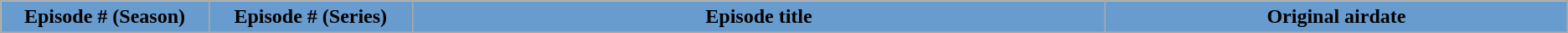<table class="wikitable plainrowheaders">
<tr>
<th style="background-color: #689CCF" width=3%>Episode # (Season)</th>
<th style="background-color: #689CCF" width=3%>Episode # (Series)</th>
<th style="background-color: #689CCF" width=12%>Episode title</th>
<th style="background-color: #689CCF" width=8%>Original airdate</th>
</tr>
<tr style="background-color: #FFFFFF" |>
</tr>
</table>
